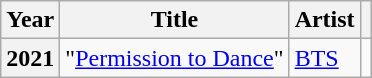<table class="wikitable plainrowheaders" style="text-align:center">
<tr>
<th scope="col">Year</th>
<th scope="col">Title</th>
<th scope="col">Artist</th>
<th scope="col" class="unsortable"></th>
</tr>
<tr>
<th scope="row">2021</th>
<td>"<a href='#'>Permission to Dance</a>"</td>
<td style="text-align:left"><a href='#'>BTS</a></td>
<td></td>
</tr>
</table>
